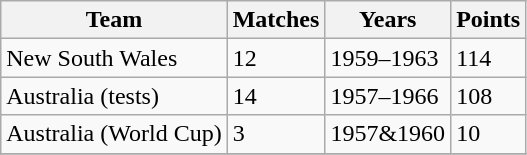<table class="wikitable">
<tr>
<th>Team</th>
<th>Matches</th>
<th>Years</th>
<th>Points</th>
</tr>
<tr>
<td>New South Wales</td>
<td>12</td>
<td>1959–1963</td>
<td>114</td>
</tr>
<tr>
<td>Australia (tests)</td>
<td>14</td>
<td>1957–1966</td>
<td>108</td>
</tr>
<tr>
<td>Australia (World Cup)</td>
<td>3</td>
<td>1957&1960</td>
<td>10</td>
</tr>
<tr>
</tr>
</table>
